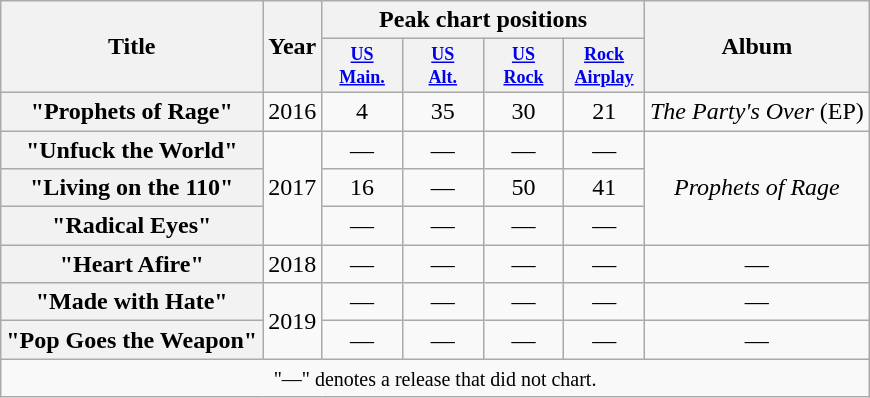<table class="wikitable plainrowheaders" style="text-align:center;">
<tr>
<th rowspan="2" scope="col">Title</th>
<th rowspan="2" scope="col">Year</th>
<th colspan="4" scope="col">Peak chart positions</th>
<th rowspan="2" scope="col">Album</th>
</tr>
<tr>
<th style="width:4em;font-size:75%"><a href='#'>US</a><br><a href='#'>Main.</a><br></th>
<th style="width:4em;font-size:75%"><a href='#'>US</a><br><a href='#'>Alt.</a><br></th>
<th style="width:4em;font-size:75%"><a href='#'>US</a><br><a href='#'>Rock</a><br></th>
<th style="width:4em;font-size:75%"><a href='#'>Rock</a><br><a href='#'>Airplay</a><br></th>
</tr>
<tr>
<th scope="row">"Prophets of Rage"</th>
<td>2016</td>
<td>4</td>
<td>35</td>
<td>30</td>
<td>21</td>
<td><em>The Party's Over</em> (EP)</td>
</tr>
<tr>
<th scope="row">"Unfuck the World"</th>
<td rowspan="3">2017</td>
<td>—</td>
<td>—</td>
<td>—</td>
<td>—</td>
<td rowspan="3"><em>Prophets of Rage</em></td>
</tr>
<tr>
<th scope="row">"Living on the 110"</th>
<td>16</td>
<td>—</td>
<td>50</td>
<td>41</td>
</tr>
<tr>
<th scope="row">"Radical Eyes"</th>
<td>—</td>
<td>—</td>
<td>—</td>
<td>—</td>
</tr>
<tr>
<th scope="row">"Heart Afire"</th>
<td>2018</td>
<td>—</td>
<td>—</td>
<td>—</td>
<td>—</td>
<td>—</td>
</tr>
<tr>
<th scope="row">"Made with Hate"</th>
<td rowspan="2">2019</td>
<td>—</td>
<td>—</td>
<td>—</td>
<td>—</td>
<td>—</td>
</tr>
<tr>
<th scope="row">"Pop Goes the Weapon"</th>
<td>—</td>
<td>—</td>
<td>—</td>
<td>—</td>
<td>—</td>
</tr>
<tr>
<td colspan="7"><small>"—" denotes a release that did not chart.</small></td>
</tr>
</table>
